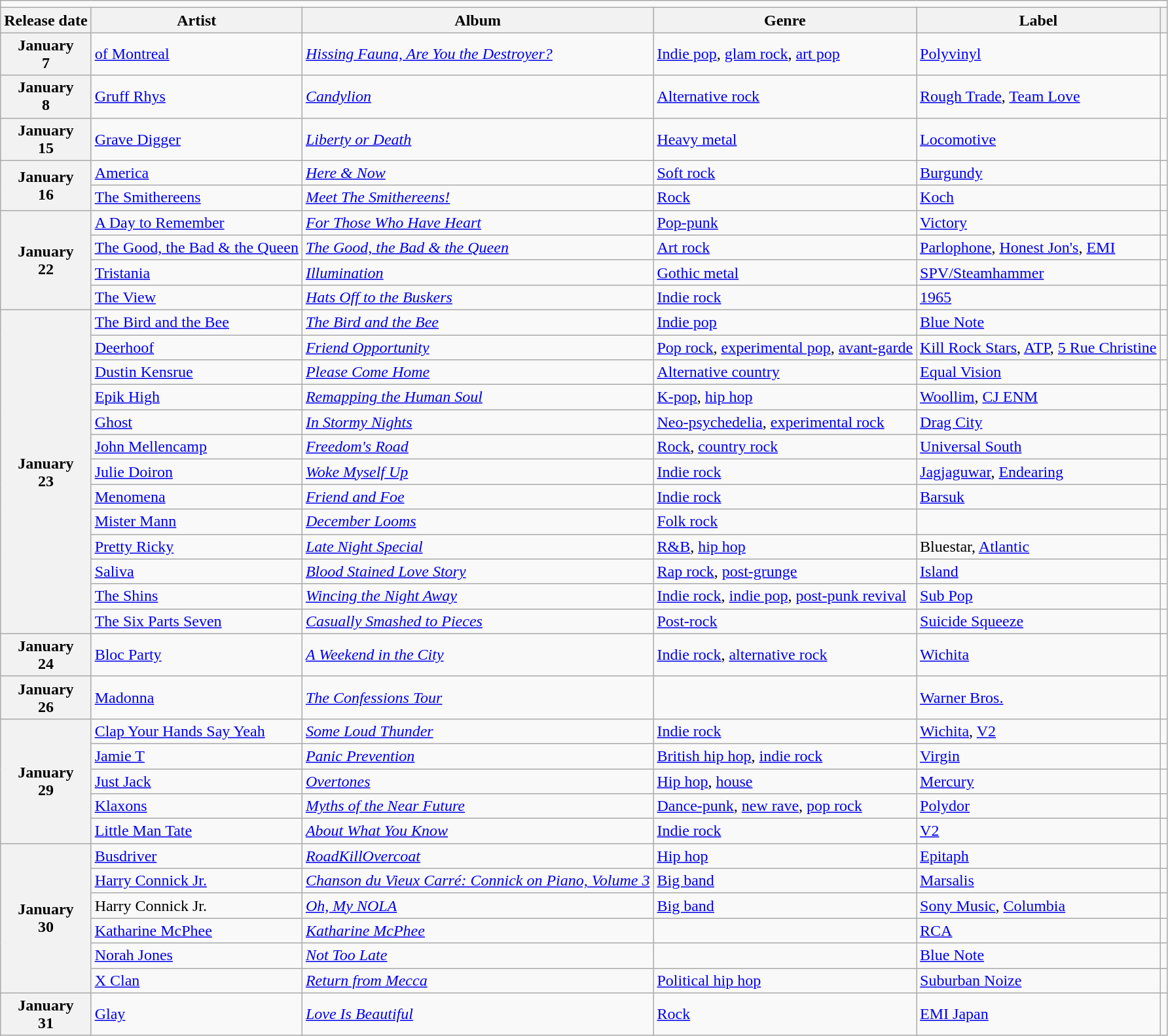<table class="wikitable plainrowheaders">
<tr>
<td colspan="6" style="text-align:center;"></td>
</tr>
<tr>
<th scope="col">Release date</th>
<th scope="col">Artist</th>
<th scope="col">Album</th>
<th scope="col">Genre</th>
<th scope="col">Label</th>
<th scope="col"></th>
</tr>
<tr>
<th scope="row" style="text-align:center;">January<br>7</th>
<td><a href='#'>of Montreal</a></td>
<td><em><a href='#'>Hissing Fauna, Are You the Destroyer?</a></em></td>
<td><a href='#'>Indie pop</a>, <a href='#'>glam rock</a>, <a href='#'>art pop</a></td>
<td><a href='#'>Polyvinyl</a></td>
<td></td>
</tr>
<tr>
<th scope="row" style="text-align:center;">January<br>8</th>
<td><a href='#'>Gruff Rhys</a></td>
<td><em><a href='#'>Candylion</a></em></td>
<td><a href='#'>Alternative rock</a></td>
<td><a href='#'>Rough Trade</a>, <a href='#'>Team Love</a></td>
<td></td>
</tr>
<tr>
<th scope="row" style="text-align:center;">January<br>15</th>
<td><a href='#'>Grave Digger</a></td>
<td><em><a href='#'>Liberty or Death</a></em></td>
<td><a href='#'>Heavy metal</a></td>
<td><a href='#'>Locomotive</a></td>
<td></td>
</tr>
<tr>
<th scope="row" rowspan="2" style="text-align:center;">January<br>16</th>
<td><a href='#'>America</a></td>
<td><em><a href='#'>Here & Now</a></em></td>
<td><a href='#'>Soft rock</a></td>
<td><a href='#'>Burgundy</a></td>
<td></td>
</tr>
<tr>
<td><a href='#'>The Smithereens</a></td>
<td><em><a href='#'>Meet The Smithereens!</a></em></td>
<td><a href='#'>Rock</a></td>
<td><a href='#'>Koch</a></td>
<td></td>
</tr>
<tr>
<th scope="row" rowspan="4" style="text-align:center;">January<br>22</th>
<td><a href='#'>A Day to Remember</a></td>
<td><em><a href='#'>For Those Who Have Heart</a></em></td>
<td><a href='#'>Pop-punk</a></td>
<td><a href='#'>Victory</a></td>
<td></td>
</tr>
<tr>
<td><a href='#'>The Good, the Bad & the Queen</a></td>
<td><em><a href='#'>The Good, the Bad & the Queen</a></em></td>
<td><a href='#'>Art rock</a></td>
<td><a href='#'>Parlophone</a>, <a href='#'>Honest Jon's</a>, <a href='#'>EMI</a></td>
<td></td>
</tr>
<tr>
<td><a href='#'>Tristania</a></td>
<td><em><a href='#'>Illumination</a></em></td>
<td><a href='#'>Gothic metal</a></td>
<td><a href='#'>SPV/Steamhammer</a></td>
<td></td>
</tr>
<tr>
<td><a href='#'>The View</a></td>
<td><em><a href='#'>Hats Off to the Buskers</a></em></td>
<td><a href='#'>Indie rock</a></td>
<td><a href='#'>1965</a></td>
<td></td>
</tr>
<tr>
<th scope="row" rowspan="13" style="text-align:center;">January<br>23</th>
<td><a href='#'>The Bird and the Bee</a></td>
<td><em><a href='#'>The Bird and the Bee</a></em></td>
<td><a href='#'>Indie pop</a></td>
<td><a href='#'>Blue Note</a></td>
<td></td>
</tr>
<tr>
<td><a href='#'>Deerhoof</a></td>
<td><em><a href='#'>Friend Opportunity</a></em></td>
<td><a href='#'>Pop rock</a>, <a href='#'>experimental pop</a>, <a href='#'>avant-garde</a></td>
<td><a href='#'>Kill Rock Stars</a>, <a href='#'>ATP</a>, <a href='#'>5 Rue Christine</a></td>
<td></td>
</tr>
<tr>
<td><a href='#'>Dustin Kensrue</a></td>
<td><em><a href='#'>Please Come Home</a></em></td>
<td><a href='#'>Alternative country</a></td>
<td><a href='#'>Equal Vision</a></td>
<td></td>
</tr>
<tr>
<td><a href='#'>Epik High</a></td>
<td><em><a href='#'>Remapping the Human Soul</a></em></td>
<td><a href='#'>K-pop</a>, <a href='#'>hip hop</a></td>
<td><a href='#'>Woollim</a>, <a href='#'>CJ ENM</a></td>
<td></td>
</tr>
<tr>
<td><a href='#'>Ghost</a></td>
<td><em><a href='#'>In Stormy Nights</a></em></td>
<td><a href='#'>Neo-psychedelia</a>, <a href='#'>experimental rock</a></td>
<td><a href='#'>Drag City</a></td>
<td></td>
</tr>
<tr>
<td><a href='#'>John Mellencamp</a></td>
<td><em><a href='#'>Freedom's Road</a></em></td>
<td><a href='#'>Rock</a>, <a href='#'>country rock</a></td>
<td><a href='#'>Universal South</a></td>
<td></td>
</tr>
<tr>
<td><a href='#'>Julie Doiron</a></td>
<td><em><a href='#'>Woke Myself Up</a></em></td>
<td><a href='#'>Indie rock</a></td>
<td><a href='#'>Jagjaguwar</a>, <a href='#'>Endearing</a></td>
<td></td>
</tr>
<tr>
<td><a href='#'>Menomena</a></td>
<td><em><a href='#'>Friend and Foe</a></em></td>
<td><a href='#'>Indie rock</a></td>
<td><a href='#'>Barsuk</a></td>
<td></td>
</tr>
<tr>
<td><a href='#'>Mister Mann</a></td>
<td><em><a href='#'>December Looms</a></em></td>
<td><a href='#'>Folk rock</a></td>
<td></td>
<td></td>
</tr>
<tr>
<td><a href='#'>Pretty Ricky</a></td>
<td><em><a href='#'>Late Night Special</a></em></td>
<td><a href='#'>R&B</a>, <a href='#'>hip hop</a></td>
<td>Bluestar, <a href='#'>Atlantic</a></td>
<td></td>
</tr>
<tr>
<td><a href='#'>Saliva</a></td>
<td><em><a href='#'>Blood Stained Love Story</a></em></td>
<td><a href='#'>Rap rock</a>, <a href='#'>post-grunge</a></td>
<td><a href='#'>Island</a></td>
<td></td>
</tr>
<tr>
<td><a href='#'>The Shins</a></td>
<td><em><a href='#'>Wincing the Night Away</a></em></td>
<td><a href='#'>Indie rock</a>, <a href='#'>indie pop</a>, <a href='#'>post-punk revival</a></td>
<td><a href='#'>Sub Pop</a></td>
<td></td>
</tr>
<tr>
<td><a href='#'>The Six Parts Seven</a></td>
<td><em><a href='#'>Casually Smashed to Pieces</a></em></td>
<td><a href='#'>Post-rock</a></td>
<td><a href='#'>Suicide Squeeze</a></td>
<td></td>
</tr>
<tr>
<th scope="row" style="text-align:center;">January<br>24</th>
<td><a href='#'>Bloc Party</a></td>
<td><em><a href='#'>A Weekend in the City</a></em></td>
<td><a href='#'>Indie rock</a>, <a href='#'>alternative rock</a></td>
<td><a href='#'>Wichita</a></td>
<td></td>
</tr>
<tr>
<th scope="row" style="text-align:center;">January<br>26</th>
<td><a href='#'>Madonna</a></td>
<td><em><a href='#'>The Confessions Tour</a></em></td>
<td></td>
<td><a href='#'>Warner Bros.</a></td>
<td></td>
</tr>
<tr>
<th scope="row" rowspan="5" style="text-align:center;">January<br>29</th>
<td><a href='#'>Clap Your Hands Say Yeah</a></td>
<td><em><a href='#'>Some Loud Thunder</a></em></td>
<td><a href='#'>Indie rock</a></td>
<td><a href='#'>Wichita</a>, <a href='#'>V2</a></td>
<td></td>
</tr>
<tr>
<td><a href='#'>Jamie T</a></td>
<td><em><a href='#'>Panic Prevention</a></em></td>
<td><a href='#'>British hip hop</a>, <a href='#'>indie rock</a></td>
<td><a href='#'>Virgin</a></td>
<td></td>
</tr>
<tr>
<td><a href='#'>Just Jack</a></td>
<td><em><a href='#'>Overtones</a></em></td>
<td><a href='#'>Hip hop</a>, <a href='#'>house</a></td>
<td><a href='#'>Mercury</a></td>
<td></td>
</tr>
<tr>
<td><a href='#'>Klaxons</a></td>
<td><em><a href='#'>Myths of the Near Future</a></em></td>
<td><a href='#'>Dance-punk</a>, <a href='#'>new rave</a>, <a href='#'>pop rock</a></td>
<td><a href='#'>Polydor</a></td>
<td></td>
</tr>
<tr>
<td><a href='#'>Little Man Tate</a></td>
<td><em><a href='#'>About What You Know</a></em></td>
<td><a href='#'>Indie rock</a></td>
<td><a href='#'>V2</a></td>
<td></td>
</tr>
<tr>
<th scope="row" rowspan="6" style="text-align:center;">January<br>30</th>
<td><a href='#'>Busdriver</a></td>
<td><em><a href='#'>RoadKillOvercoat</a></em></td>
<td><a href='#'>Hip hop</a></td>
<td><a href='#'>Epitaph</a></td>
<td></td>
</tr>
<tr>
<td><a href='#'>Harry Connick Jr.</a></td>
<td><em><a href='#'>Chanson du Vieux Carré: Connick on Piano, Volume 3</a></em></td>
<td><a href='#'>Big band</a></td>
<td><a href='#'>Marsalis</a></td>
<td></td>
</tr>
<tr>
<td>Harry Connick Jr.</td>
<td><em><a href='#'>Oh, My NOLA</a></em></td>
<td><a href='#'>Big band</a></td>
<td><a href='#'>Sony Music</a>, <a href='#'>Columbia</a></td>
<td></td>
</tr>
<tr>
<td><a href='#'>Katharine McPhee</a></td>
<td><em><a href='#'>Katharine McPhee</a></em></td>
<td></td>
<td><a href='#'>RCA</a></td>
<td></td>
</tr>
<tr>
<td><a href='#'>Norah Jones</a></td>
<td><em><a href='#'>Not Too Late</a></em></td>
<td></td>
<td><a href='#'>Blue Note</a></td>
<td></td>
</tr>
<tr>
<td><a href='#'>X Clan</a></td>
<td><em><a href='#'>Return from Mecca</a></em></td>
<td><a href='#'>Political hip hop</a></td>
<td><a href='#'>Suburban Noize</a></td>
<td></td>
</tr>
<tr>
<th scope="row" style="text-align:center;">January<br>31</th>
<td><a href='#'>Glay</a></td>
<td><em><a href='#'>Love Is Beautiful</a></em></td>
<td><a href='#'>Rock</a></td>
<td><a href='#'>EMI Japan</a></td>
<td></td>
</tr>
</table>
